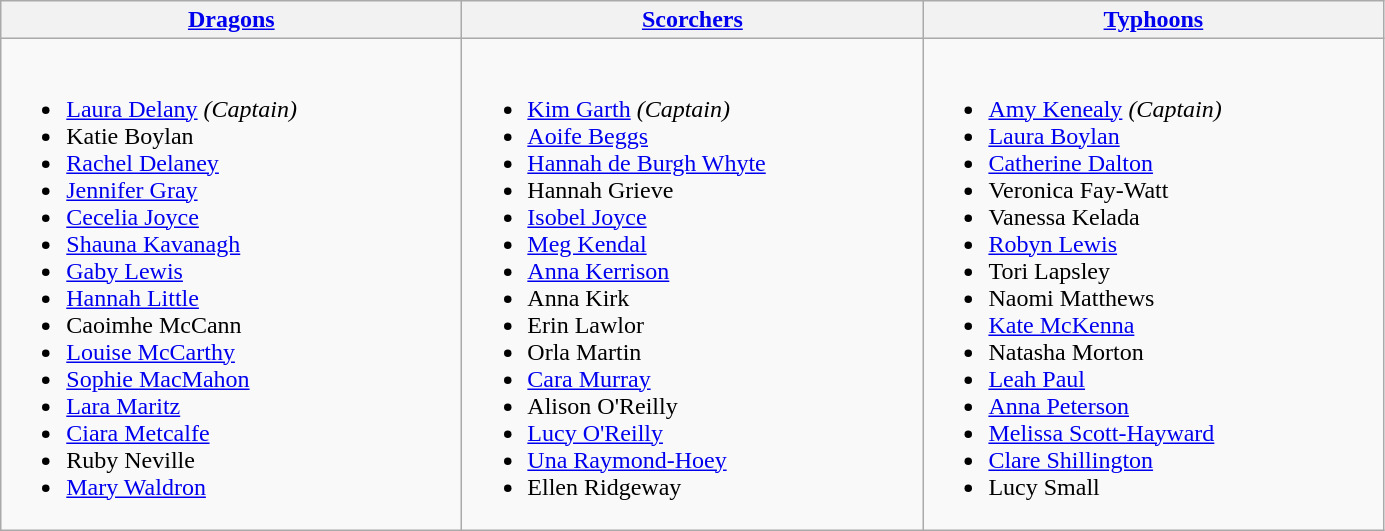<table class="wikitable">
<tr>
<th width=300><a href='#'>Dragons</a></th>
<th width=300><a href='#'>Scorchers</a></th>
<th width=300><a href='#'>Typhoons</a></th>
</tr>
<tr>
<td valign=top><br><ul><li><a href='#'>Laura Delany</a> <em>(Captain)</em></li><li>Katie Boylan</li><li><a href='#'>Rachel Delaney</a></li><li><a href='#'>Jennifer Gray</a></li><li><a href='#'>Cecelia Joyce</a></li><li><a href='#'>Shauna Kavanagh</a></li><li><a href='#'>Gaby Lewis</a></li><li><a href='#'>Hannah Little</a></li><li>Caoimhe McCann</li><li><a href='#'>Louise McCarthy</a></li><li><a href='#'>Sophie MacMahon</a></li><li><a href='#'>Lara Maritz</a></li><li><a href='#'>Ciara Metcalfe</a></li><li>Ruby Neville</li><li><a href='#'>Mary Waldron</a></li></ul></td>
<td valign=top><br><ul><li><a href='#'>Kim Garth</a> <em>(Captain)</em></li><li><a href='#'>Aoife Beggs</a></li><li><a href='#'>Hannah de Burgh Whyte</a></li><li>Hannah Grieve</li><li><a href='#'>Isobel Joyce</a></li><li><a href='#'>Meg Kendal</a></li><li><a href='#'>Anna Kerrison</a></li><li>Anna Kirk</li><li>Erin Lawlor</li><li>Orla Martin</li><li><a href='#'>Cara Murray</a></li><li>Alison O'Reilly</li><li><a href='#'>Lucy O'Reilly</a></li><li><a href='#'>Una Raymond-Hoey</a></li><li>Ellen Ridgeway</li></ul></td>
<td valign=top><br><ul><li><a href='#'>Amy Kenealy</a> <em>(Captain)</em></li><li><a href='#'>Laura Boylan</a></li><li><a href='#'>Catherine Dalton</a></li><li>Veronica Fay-Watt</li><li>Vanessa Kelada</li><li><a href='#'>Robyn Lewis</a></li><li>Tori Lapsley</li><li>Naomi Matthews</li><li><a href='#'>Kate McKenna</a></li><li>Natasha Morton</li><li><a href='#'>Leah Paul</a></li><li><a href='#'>Anna Peterson</a></li><li><a href='#'>Melissa Scott-Hayward</a></li><li><a href='#'>Clare Shillington</a></li><li>Lucy Small</li></ul></td>
</tr>
</table>
